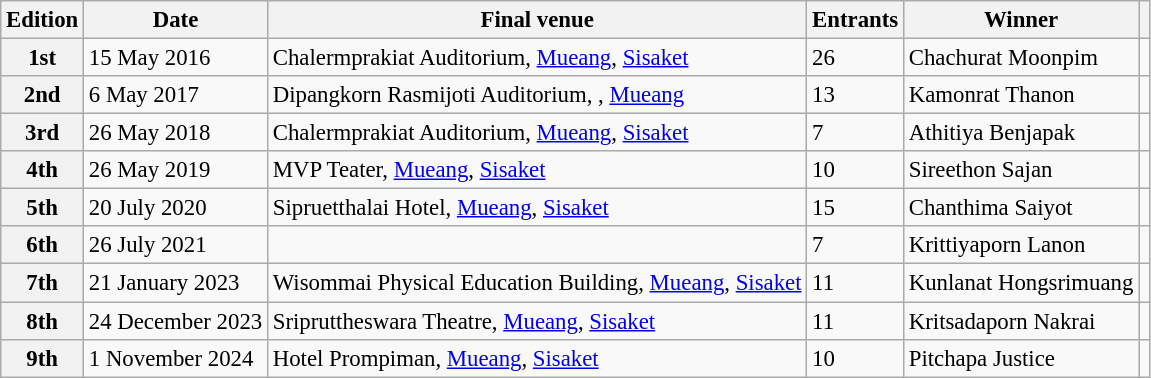<table class="wikitable defaultcenter col2left col3left col5left" style="font-size:95%;">
<tr>
<th>Edition</th>
<th>Date</th>
<th>Final venue</th>
<th>Entrants</th>
<th>Winner</th>
<th></th>
</tr>
<tr>
<th>1st</th>
<td>15 May 2016</td>
<td>Chalermprakiat Auditorium, <a href='#'>Mueang</a>, <a href='#'>Sisaket</a></td>
<td>26</td>
<td>Chachurat Moonpim</td>
<td></td>
</tr>
<tr>
<th>2nd</th>
<td>6 May 2017</td>
<td>Dipangkorn Rasmijoti Auditorium, , <a href='#'>Mueang</a></td>
<td>13</td>
<td>Kamonrat Thanon</td>
<td></td>
</tr>
<tr>
<th>3rd</th>
<td>26 May 2018</td>
<td>Chalermprakiat Auditorium, <a href='#'>Mueang</a>, <a href='#'>Sisaket</a></td>
<td>7</td>
<td>Athitiya Benjapak</td>
<td></td>
</tr>
<tr>
<th>4th</th>
<td>26 May 2019</td>
<td>MVP Teater, <a href='#'>Mueang</a>, <a href='#'>Sisaket</a></td>
<td>10</td>
<td>Sireethon Sajan</td>
<td></td>
</tr>
<tr>
<th>5th</th>
<td>20 July 2020</td>
<td>Sipruetthalai Hotel, <a href='#'>Mueang</a>, <a href='#'>Sisaket</a></td>
<td>15</td>
<td>Chanthima Saiyot</td>
<td></td>
</tr>
<tr>
<th>6th</th>
<td>26 July 2021</td>
<td></td>
<td>7</td>
<td>Krittiyaporn Lanon</td>
<td></td>
</tr>
<tr>
<th>7th</th>
<td>21 January 2023</td>
<td>Wisommai Physical Education Building, <a href='#'>Mueang</a>, <a href='#'>Sisaket</a></td>
<td>11</td>
<td>Kunlanat Hongsrimuang</td>
<td></td>
</tr>
<tr>
<th>8th</th>
<td>24 December 2023</td>
<td>Sripruttheswara Theatre, <a href='#'>Mueang</a>, <a href='#'>Sisaket</a></td>
<td>11</td>
<td>Kritsadaporn Nakrai</td>
<td></td>
</tr>
<tr>
<th>9th</th>
<td>1 November 2024</td>
<td>Hotel Prompiman, <a href='#'>Mueang</a>, <a href='#'>Sisaket</a></td>
<td>10</td>
<td>Pitchapa Justice</td>
<td></td>
</tr>
</table>
